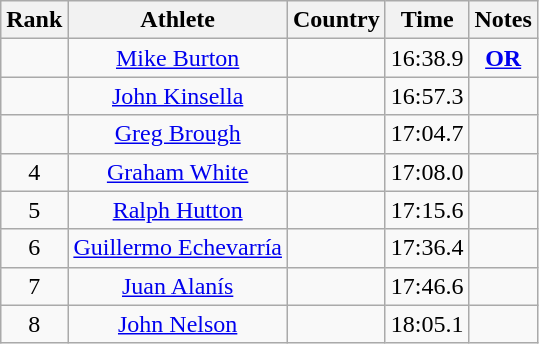<table class="wikitable sortable" style="text-align:center">
<tr>
<th>Rank</th>
<th>Athlete</th>
<th>Country</th>
<th>Time</th>
<th>Notes</th>
</tr>
<tr>
<td></td>
<td><a href='#'>Mike Burton</a></td>
<td align=left></td>
<td>16:38.9</td>
<td><strong><a href='#'>OR</a></strong></td>
</tr>
<tr>
<td></td>
<td><a href='#'>John Kinsella</a></td>
<td align=left></td>
<td>16:57.3</td>
<td><strong>  </strong></td>
</tr>
<tr>
<td></td>
<td><a href='#'>Greg Brough</a></td>
<td align=left></td>
<td>17:04.7</td>
<td><strong> </strong></td>
</tr>
<tr>
<td>4</td>
<td><a href='#'>Graham White</a></td>
<td align=left></td>
<td>17:08.0</td>
<td><strong> </strong></td>
</tr>
<tr>
<td>5</td>
<td><a href='#'>Ralph Hutton</a></td>
<td align=left></td>
<td>17:15.6</td>
<td><strong> </strong></td>
</tr>
<tr>
<td>6</td>
<td><a href='#'>Guillermo Echevarría</a></td>
<td align=left></td>
<td>17:36.4</td>
<td><strong> </strong></td>
</tr>
<tr>
<td>7</td>
<td><a href='#'>Juan Alanís</a></td>
<td align=left></td>
<td>17:46.6</td>
<td><strong> </strong></td>
</tr>
<tr>
<td>8</td>
<td><a href='#'>John Nelson</a></td>
<td align=left></td>
<td>18:05.1</td>
<td><strong> </strong></td>
</tr>
</table>
